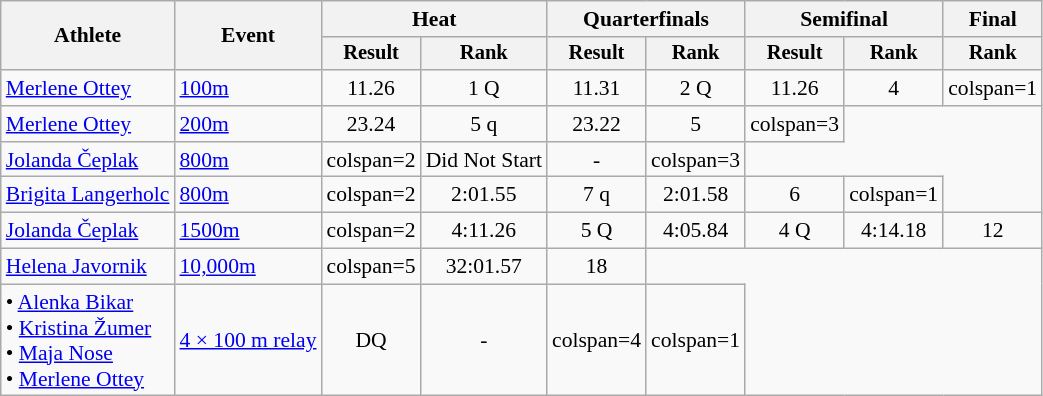<table class="wikitable" style="font-size:90%">
<tr>
<th rowspan="2">Athlete</th>
<th rowspan="2">Event</th>
<th colspan="2">Heat</th>
<th colspan="2">Quarterfinals</th>
<th colspan="2">Semifinal</th>
<th colspan="2">Final</th>
</tr>
<tr style="font-size:95%">
<th>Result</th>
<th>Rank</th>
<th>Result</th>
<th>Rank</th>
<th>Result</th>
<th>Rank</th>
<th>Rank</th>
</tr>
<tr style=text-align:center>
<td style=text-align:left><a href='#'>Merlene Ottey</a></td>
<td style=text-align:left><a href='#'>100m</a></td>
<td>11.26</td>
<td>1 Q</td>
<td>11.31</td>
<td>2 Q</td>
<td>11.26</td>
<td>4</td>
<td>colspan=1 </td>
</tr>
<tr style=text-align:center>
<td style=text-align:left><a href='#'>Merlene Ottey</a></td>
<td style=text-align:left><a href='#'>200m</a></td>
<td>23.24</td>
<td>5 q</td>
<td>23.22</td>
<td>5</td>
<td>colspan=3 </td>
</tr>
<tr style=text-align:center>
<td style=text-align:left><a href='#'>Jolanda Čeplak</a></td>
<td style=text-align:left><a href='#'>800m</a></td>
<td>colspan=2 </td>
<td>Did Not Start</td>
<td>-</td>
<td>colspan=3 </td>
</tr>
<tr style=text-align:center>
<td style=text-align:left><a href='#'>Brigita Langerholc</a></td>
<td style=text-align:left><a href='#'>800m</a></td>
<td>colspan=2 </td>
<td>2:01.55</td>
<td>7 q</td>
<td>2:01.58</td>
<td>6</td>
<td>colspan=1 </td>
</tr>
<tr style=text-align:center>
<td style=text-align:left><a href='#'>Jolanda Čeplak</a></td>
<td style=text-align:left><a href='#'>1500m</a></td>
<td>colspan=2 </td>
<td>4:11.26</td>
<td>5 Q</td>
<td>4:05.84</td>
<td>4 Q</td>
<td>4:14.18</td>
<td>12</td>
</tr>
<tr style=text-align:center>
<td style=text-align:left><a href='#'>Helena Javornik</a></td>
<td style=text-align:left><a href='#'>10,000m</a></td>
<td>colspan=5 </td>
<td>32:01.57</td>
<td>18</td>
</tr>
<tr style=text-align:center>
<td style=text-align:left>• <a href='#'>Alenka Bikar</a><br>• <a href='#'>Kristina Žumer</a><br>• <a href='#'>Maja Nose</a><br>• <a href='#'>Merlene Ottey</a></td>
<td style=text-align:left><a href='#'>4 × 100 m relay</a></td>
<td>DQ</td>
<td>-</td>
<td>colspan=4 </td>
<td>colspan=1 </td>
</tr>
</table>
